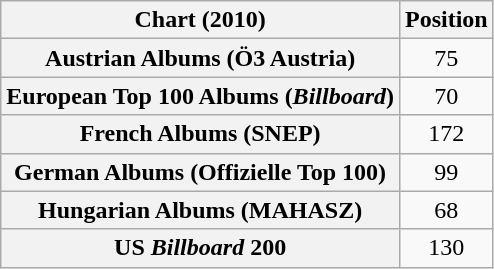<table class="wikitable sortable plainrowheaders" style="text-align:center">
<tr>
<th scope="col">Chart (2010)</th>
<th scope="col">Position</th>
</tr>
<tr>
<th scope="row">Austrian Albums (Ö3 Austria)</th>
<td>75</td>
</tr>
<tr>
<th scope="row">European Top 100 Albums (<em>Billboard</em>)</th>
<td>70</td>
</tr>
<tr>
<th scope="row">French Albums (SNEP)</th>
<td>172</td>
</tr>
<tr>
<th scope="row">German Albums (Offizielle Top 100)</th>
<td>99</td>
</tr>
<tr>
<th scope="row">Hungarian Albums (MAHASZ)</th>
<td>68</td>
</tr>
<tr>
<th scope="row">US <em>Billboard</em> 200</th>
<td>130</td>
</tr>
</table>
